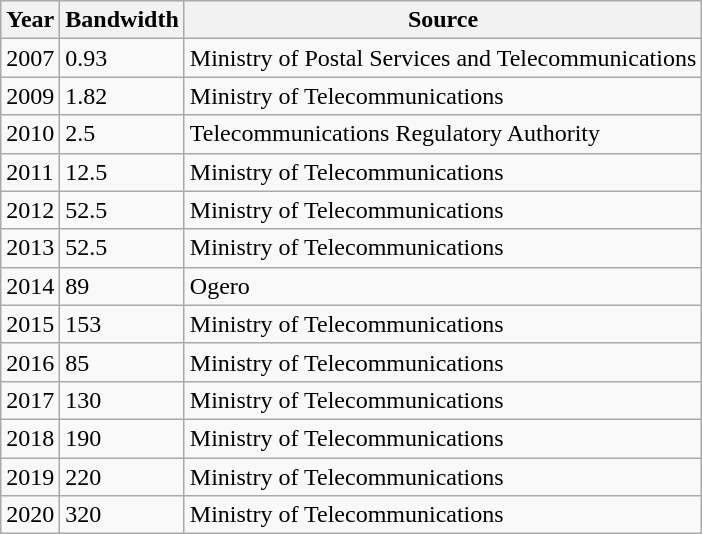<table class="wikitable">
<tr>
<th>Year</th>
<th>Bandwidth</th>
<th>Source</th>
</tr>
<tr>
<td>2007</td>
<td>0.93</td>
<td>Ministry of Postal Services and Telecommunications</td>
</tr>
<tr>
<td>2009</td>
<td>1.82</td>
<td>Ministry of Telecommunications</td>
</tr>
<tr>
<td>2010</td>
<td>2.5</td>
<td>Telecommunications Regulatory Authority</td>
</tr>
<tr>
<td>2011</td>
<td>12.5</td>
<td>Ministry of Telecommunications</td>
</tr>
<tr>
<td>2012</td>
<td>52.5</td>
<td>Ministry of Telecommunications</td>
</tr>
<tr>
<td>2013</td>
<td>52.5</td>
<td>Ministry of Telecommunications</td>
</tr>
<tr>
<td>2014</td>
<td>89</td>
<td>Ogero</td>
</tr>
<tr>
<td>2015</td>
<td>153</td>
<td>Ministry of Telecommunications</td>
</tr>
<tr>
<td>2016</td>
<td>85</td>
<td>Ministry of Telecommunications</td>
</tr>
<tr>
<td>2017</td>
<td>130</td>
<td>Ministry of Telecommunications</td>
</tr>
<tr>
<td>2018</td>
<td>190</td>
<td>Ministry of Telecommunications</td>
</tr>
<tr>
<td>2019</td>
<td>220</td>
<td>Ministry of Telecommunications</td>
</tr>
<tr>
<td>2020</td>
<td>320</td>
<td>Ministry of Telecommunications</td>
</tr>
</table>
